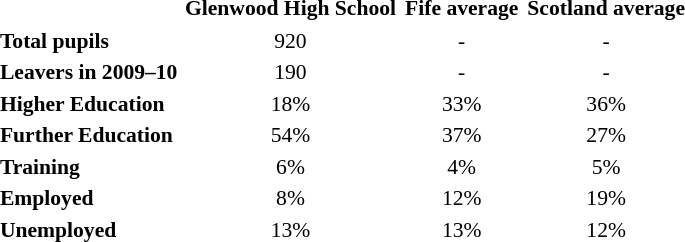<table class="toccolours" style="float: right; margin:0.5 0.5 0.5em 1em; font-size: 90%; text-align:center;">
<tr>
<th></th>
<th style="padding:2px;">Glenwood High School</th>
<th style="padding:2px;">Fife average</th>
<th style="padding:2px;">Scotland average</th>
</tr>
<tr>
<th style="text-align:left;">Total pupils</th>
<td>920</td>
<td>-</td>
<td>-</td>
</tr>
<tr>
<th style="text-align:left;">Leavers in 2009–10</th>
<td>190</td>
<td>-</td>
<td>-</td>
</tr>
<tr>
<th style="text-align:left;">Higher Education</th>
<td>18%</td>
<td>33%</td>
<td>36%</td>
</tr>
<tr>
<th style="text-align:left;">Further Education</th>
<td>54%</td>
<td>37%</td>
<td>27%</td>
</tr>
<tr>
<th style="text-align:left;">Training</th>
<td>6%</td>
<td>4%</td>
<td>5%</td>
</tr>
<tr>
<th style="text-align:left;">Employed</th>
<td>8%</td>
<td>12%</td>
<td>19%</td>
</tr>
<tr>
<th style="text-align:left;">Unemployed</th>
<td>13%</td>
<td>13%</td>
<td>12%</td>
</tr>
</table>
